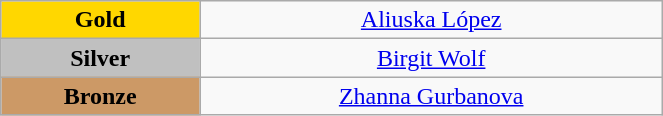<table class="wikitable" style="text-align:center; " width="35%">
<tr>
<td bgcolor="gold"><strong>Gold</strong></td>
<td><a href='#'>Aliuska López</a><br>  <small><em></em></small></td>
</tr>
<tr>
<td bgcolor="silver"><strong>Silver</strong></td>
<td><a href='#'>Birgit Wolf</a><br>  <small><em></em></small></td>
</tr>
<tr>
<td bgcolor="CC9966"><strong>Bronze</strong></td>
<td><a href='#'>Zhanna Gurbanova</a><br>  <small><em></em></small></td>
</tr>
</table>
